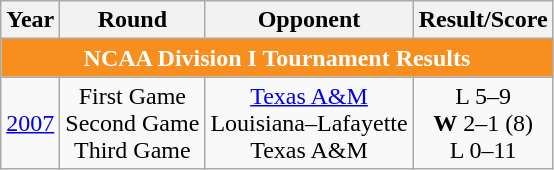<table class="wikitable">
<tr>
<th>Year</th>
<th>Round</th>
<th>Opponent</th>
<th>Result/Score</th>
</tr>
<tr>
<th colspan=4 style="background:#F78E1E; color:#FFFFFF;">NCAA Division I Tournament Results</th>
</tr>
<tr align="center">
<td><a href='#'>2007</a></td>
<td>First Game<br>Second Game<br>Third Game</td>
<td><a href='#'>Texas A&M</a><br>Louisiana–Lafayette<br>Texas A&M</td>
<td>L 5–9<br><strong>W</strong> 2–1 (8) <br>L 0–11</td>
</tr>
</table>
